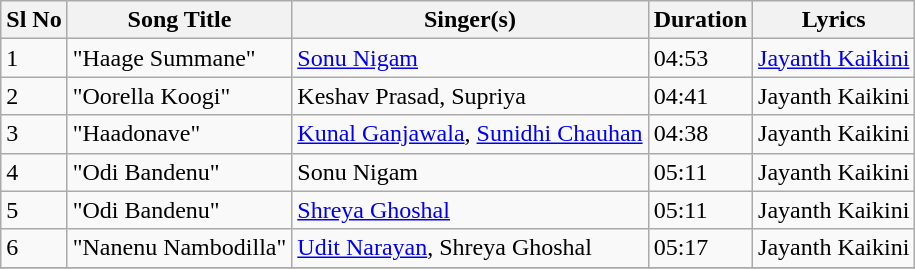<table class="wikitable">
<tr>
<th>Sl No</th>
<th>Song Title</th>
<th>Singer(s)</th>
<th>Duration</th>
<th>Lyrics</th>
</tr>
<tr>
<td>1</td>
<td>"Haage Summane"</td>
<td><a href='#'>Sonu Nigam</a></td>
<td>04:53</td>
<td><a href='#'>Jayanth Kaikini</a></td>
</tr>
<tr>
<td>2</td>
<td>"Oorella Koogi"</td>
<td>Keshav Prasad, Supriya</td>
<td>04:41</td>
<td>Jayanth Kaikini</td>
</tr>
<tr>
<td>3</td>
<td>"Haadonave"</td>
<td><a href='#'>Kunal Ganjawala</a>, <a href='#'>Sunidhi Chauhan</a></td>
<td>04:38</td>
<td>Jayanth Kaikini</td>
</tr>
<tr>
<td>4</td>
<td>"Odi Bandenu"</td>
<td>Sonu Nigam</td>
<td>05:11</td>
<td>Jayanth Kaikini</td>
</tr>
<tr>
<td>5</td>
<td>"Odi Bandenu"</td>
<td><a href='#'>Shreya Ghoshal</a></td>
<td>05:11</td>
<td>Jayanth Kaikini</td>
</tr>
<tr>
<td>6</td>
<td>"Nanenu Nambodilla"</td>
<td><a href='#'>Udit Narayan</a>, Shreya Ghoshal</td>
<td>05:17</td>
<td>Jayanth Kaikini</td>
</tr>
<tr>
</tr>
</table>
